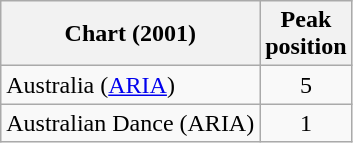<table class="wikitable plainrowheaders" style="text-align:center">
<tr>
<th scope="col">Chart (2001)</th>
<th scope="col">Peak<br>position</th>
</tr>
<tr>
<td align="left">Australia (<a href='#'>ARIA</a>)</td>
<td align="center">5</td>
</tr>
<tr>
<td align="left">Australian Dance (ARIA)</td>
<td align="center">1</td>
</tr>
</table>
